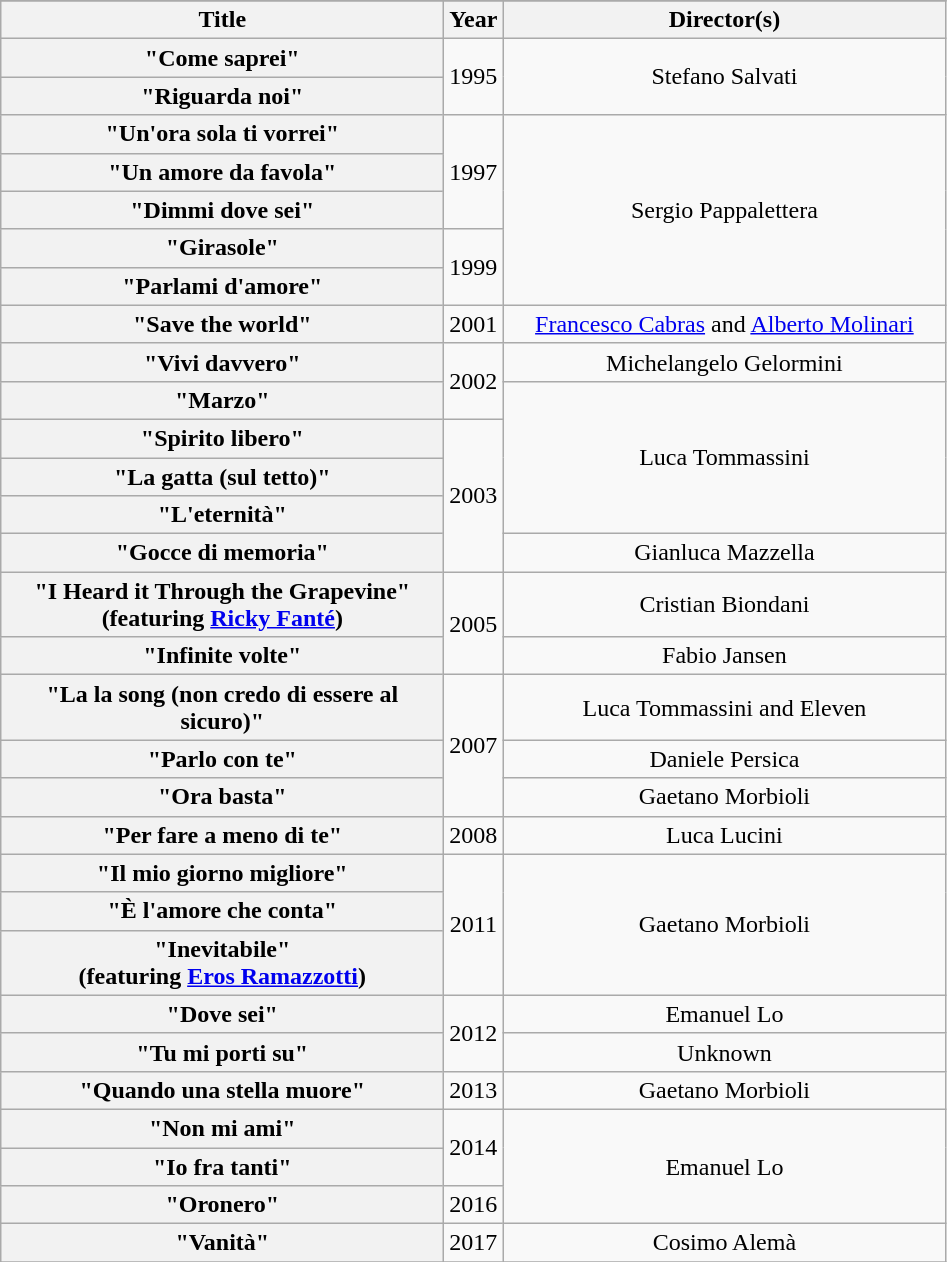<table class="wikitable plainrowheaders" style="text-align:center;">
<tr>
</tr>
<tr>
<th scope="col" style="width:18em;">Title</th>
<th scope="col">Year</th>
<th scope="col" style="width:18em;">Director(s)</th>
</tr>
<tr>
<th scope="row">"Come saprei"</th>
<td rowspan="2">1995</td>
<td rowspan="2">Stefano Salvati</td>
</tr>
<tr>
<th scope="row">"Riguarda noi"</th>
</tr>
<tr>
<th scope="row">"Un'ora sola ti vorrei"</th>
<td rowspan="3">1997</td>
<td rowspan="5">Sergio Pappalettera</td>
</tr>
<tr>
<th scope="row">"Un amore da favola"</th>
</tr>
<tr>
<th scope="row">"Dimmi dove sei"</th>
</tr>
<tr>
<th scope="row">"Girasole"</th>
<td rowspan="2">1999</td>
</tr>
<tr>
<th scope="row">"Parlami d'amore"</th>
</tr>
<tr>
<th scope="row">"Save the world"</th>
<td rowspan="1">2001</td>
<td rowspan="1"><a href='#'>Francesco Cabras</a> and <a href='#'>Alberto Molinari</a></td>
</tr>
<tr>
<th scope="row">"Vivi davvero"</th>
<td rowspan="2">2002</td>
<td rowspan="1">Michelangelo Gelormini</td>
</tr>
<tr>
<th scope="row">"Marzo"</th>
<td rowspan="4">Luca Tommassini</td>
</tr>
<tr>
<th scope="row">"Spirito libero"</th>
<td rowspan="4">2003</td>
</tr>
<tr>
<th scope="row">"La gatta (sul tetto)"</th>
</tr>
<tr>
<th scope="row">"L'eternità"</th>
</tr>
<tr>
<th scope="row">"Gocce di memoria"</th>
<td rowspan="1">Gianluca Mazzella</td>
</tr>
<tr>
<th scope="row">"I Heard it Through the Grapevine"<br><span>(featuring <a href='#'>Ricky Fanté</a>)</span></th>
<td rowspan="2">2005</td>
<td rowspan="1">Cristian Biondani</td>
</tr>
<tr>
<th scope="row">"Infinite volte"</th>
<td rowspan="1">Fabio Jansen</td>
</tr>
<tr>
<th scope="row">"La la song (non credo di essere al sicuro)"</th>
<td rowspan="3">2007</td>
<td rowspan="1">Luca Tommassini and Eleven</td>
</tr>
<tr>
<th scope="row">"Parlo con te"</th>
<td rowspan="1">Daniele Persica</td>
</tr>
<tr>
<th scope="row">"Ora basta"</th>
<td rowspan="1">Gaetano Morbioli</td>
</tr>
<tr>
<th scope="row">"Per fare a meno di te"</th>
<td rowspan="1">2008</td>
<td rowspan="1">Luca Lucini</td>
</tr>
<tr>
<th scope="row">"Il mio giorno migliore"</th>
<td rowspan="3">2011</td>
<td rowspan="3">Gaetano Morbioli</td>
</tr>
<tr>
<th scope="row">"È l'amore che conta"</th>
</tr>
<tr>
<th scope="row">"Inevitabile"<br><span>(featuring <a href='#'>Eros Ramazzotti</a>)</span></th>
</tr>
<tr>
<th scope="row">"Dove sei"</th>
<td rowspan="2">2012</td>
<td rowspan="1">Emanuel Lo</td>
</tr>
<tr>
<th scope="row">"Tu mi porti su"</th>
<td rowspan="1">Unknown</td>
</tr>
<tr>
<th scope="row">"Quando una stella muore"</th>
<td rowspan="1">2013</td>
<td rowspan="1">Gaetano Morbioli</td>
</tr>
<tr>
<th scope="row">"Non mi ami"</th>
<td rowspan="2">2014</td>
<td rowspan="3">Emanuel Lo</td>
</tr>
<tr>
<th scope="row">"Io fra tanti"</th>
</tr>
<tr>
<th scope="row">"Oronero"</th>
<td rowspan="1">2016</td>
</tr>
<tr>
<th scope="row">"Vanità"</th>
<td rowspan="1">2017</td>
<td rowspan="1">Cosimo Alemà</td>
</tr>
<tr>
</tr>
</table>
